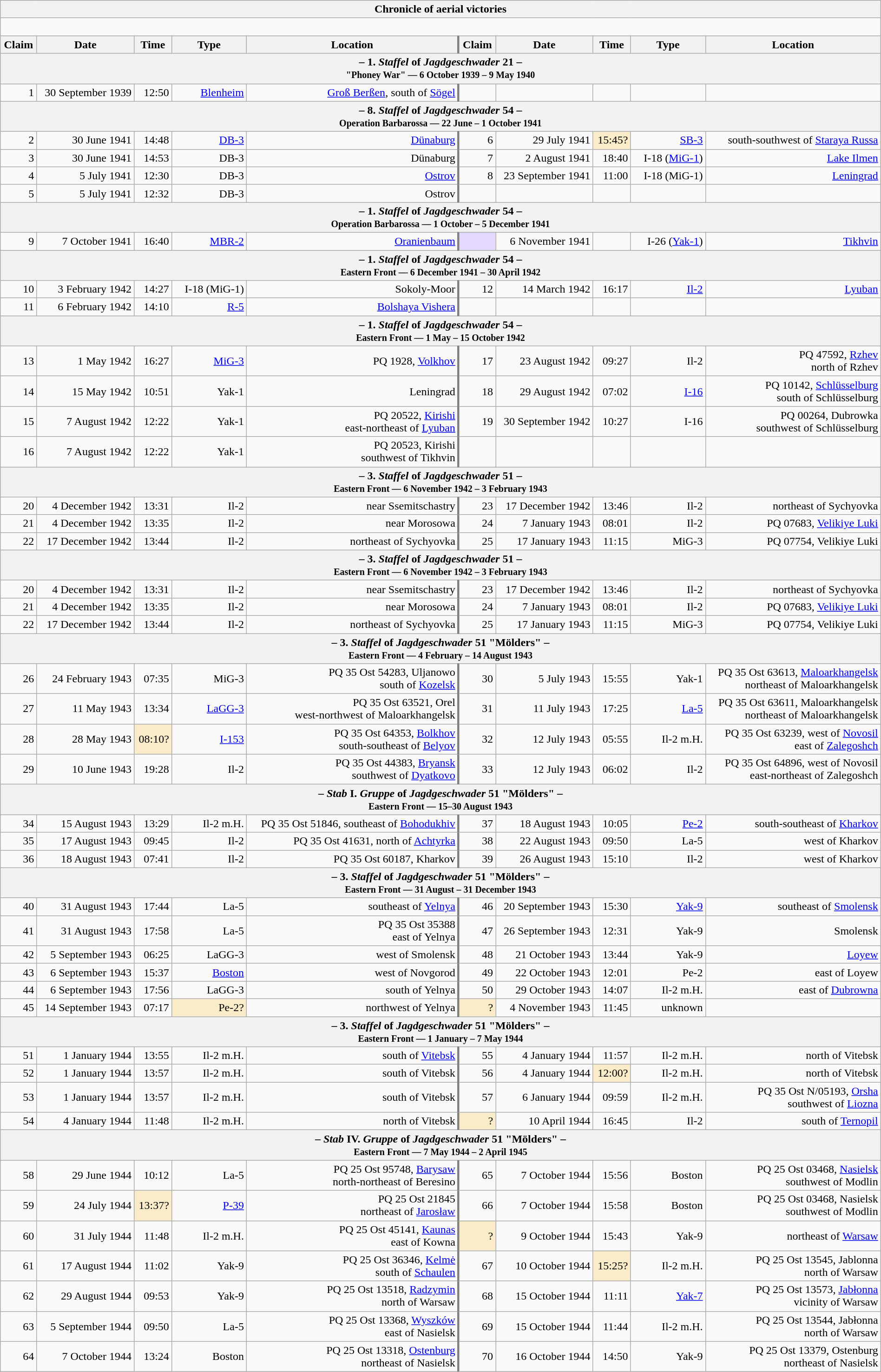<table class="wikitable plainrowheaders collapsible" style="margin-left: auto; margin-right: auto; border: none; text-align:right; width: 100%;">
<tr>
<th colspan="10">Chronicle of aerial victories</th>
</tr>
<tr>
<td colspan="10" style="text-align: left;"><br>
</td>
</tr>
<tr>
<th scope="col">Claim</th>
<th scope="col">Date</th>
<th scope="col">Time</th>
<th scope="col" width="100px">Type</th>
<th scope="col">Location</th>
<th scope="col" style="border-left: 3px solid grey;">Claim</th>
<th scope="col">Date</th>
<th scope="col">Time</th>
<th scope="col" width="100px">Type</th>
<th scope="col">Location</th>
</tr>
<tr>
<th colspan="10">– 1. <em>Staffel</em> of <em>Jagdgeschwader</em> 21 –<br><small>"Phoney War" — 6 October 1939 – 9 May 1940</small></th>
</tr>
<tr>
<td>1</td>
<td>30 September 1939</td>
<td>12:50</td>
<td><a href='#'>Blenheim</a></td>
<td><a href='#'>Groß Berßen</a>, south of <a href='#'>Sögel</a></td>
<td style="border-left: 3px solid grey;"></td>
<td></td>
<td></td>
<td></td>
<td></td>
</tr>
<tr>
<th colspan="10">– 8. <em>Staffel</em> of <em>Jagdgeschwader</em> 54 –<br><small>Operation Barbarossa — 22 June – 1 October 1941</small></th>
</tr>
<tr>
<td>2</td>
<td>30 June 1941</td>
<td>14:48</td>
<td><a href='#'>DB-3</a></td>
<td><a href='#'>Dünaburg</a></td>
<td style="border-left: 3px solid grey;">6</td>
<td>29 July 1941</td>
<td style="background:#faecc8">15:45?</td>
<td><a href='#'>SB-3</a></td>
<td>south-southwest of <a href='#'>Staraya Russa</a></td>
</tr>
<tr>
<td>3</td>
<td>30 June 1941</td>
<td>14:53</td>
<td>DB-3</td>
<td>Dünaburg</td>
<td style="border-left: 3px solid grey;">7</td>
<td>2 August 1941</td>
<td>18:40</td>
<td>I-18 (<a href='#'>MiG-1</a>)</td>
<td><a href='#'>Lake Ilmen</a></td>
</tr>
<tr>
<td>4</td>
<td>5 July 1941</td>
<td>12:30</td>
<td>DB-3</td>
<td><a href='#'>Ostrov</a></td>
<td style="border-left: 3px solid grey;">8</td>
<td>23 September 1941</td>
<td>11:00</td>
<td>I-18 (MiG-1)</td>
<td><a href='#'>Leningrad</a></td>
</tr>
<tr>
<td>5</td>
<td>5 July 1941</td>
<td>12:32</td>
<td>DB-3</td>
<td>Ostrov</td>
<td style="border-left: 3px solid grey;"></td>
<td></td>
<td></td>
<td></td>
<td></td>
</tr>
<tr>
<th colspan="10">– 1. <em>Staffel</em> of <em>Jagdgeschwader</em> 54 –<br><small>Operation Barbarossa — 1 October – 5 December 1941</small></th>
</tr>
<tr>
<td>9</td>
<td>7 October 1941</td>
<td>16:40</td>
<td><a href='#'>MBR-2</a></td>
<td><a href='#'>Oranienbaum</a></td>
<td style="border-left: 3px solid grey; background:#e3d9ff;"></td>
<td>6 November 1941</td>
<td></td>
<td>I-26 (<a href='#'>Yak-1</a>)</td>
<td><a href='#'>Tikhvin</a></td>
</tr>
<tr>
<th colspan="10">– 1. <em>Staffel</em> of <em>Jagdgeschwader</em> 54 –<br><small>Eastern Front — 6 December 1941 – 30 April 1942</small></th>
</tr>
<tr>
<td>10</td>
<td>3 February 1942</td>
<td>14:27</td>
<td>I-18 (MiG-1)</td>
<td>Sokoly-Moor</td>
<td style="border-left: 3px solid grey;">12</td>
<td>14 March 1942</td>
<td>16:17</td>
<td><a href='#'>Il-2</a></td>
<td><a href='#'>Lyuban</a></td>
</tr>
<tr>
<td>11</td>
<td>6 February 1942</td>
<td>14:10</td>
<td><a href='#'>R-5</a></td>
<td><a href='#'>Bolshaya Vishera</a></td>
<td style="border-left: 3px solid grey;"></td>
<td></td>
<td></td>
<td></td>
<td></td>
</tr>
<tr>
<th colspan="10">– 1. <em>Staffel</em> of <em>Jagdgeschwader</em> 54 –<br><small>Eastern Front — 1 May – 15 October 1942</small></th>
</tr>
<tr>
<td>13</td>
<td>1 May 1942</td>
<td>16:27</td>
<td><a href='#'>MiG-3</a></td>
<td>PQ 1928, <a href='#'>Volkhov</a></td>
<td style="border-left: 3px solid grey;">17</td>
<td>23 August 1942</td>
<td>09:27</td>
<td>Il-2</td>
<td>PQ 47592, <a href='#'>Rzhev</a><br>north of Rzhev</td>
</tr>
<tr>
<td>14</td>
<td>15 May 1942</td>
<td>10:51</td>
<td>Yak-1</td>
<td>Leningrad</td>
<td style="border-left: 3px solid grey;">18</td>
<td>29 August 1942</td>
<td>07:02</td>
<td><a href='#'>I-16</a></td>
<td>PQ 10142, <a href='#'>Schlüsselburg</a><br>south of Schlüsselburg</td>
</tr>
<tr>
<td>15</td>
<td>7 August 1942</td>
<td>12:22</td>
<td>Yak-1</td>
<td>PQ 20522, <a href='#'>Kirishi</a><br> east-northeast of <a href='#'>Lyuban</a></td>
<td style="border-left: 3px solid grey;">19</td>
<td>30 September 1942</td>
<td>10:27</td>
<td>I-16</td>
<td>PQ 00264, Dubrowka<br> southwest of Schlüsselburg</td>
</tr>
<tr>
<td>16</td>
<td>7 August 1942</td>
<td>12:22</td>
<td>Yak-1</td>
<td>PQ 20523, Kirishi<br> southwest of Tikhvin</td>
<td style="border-left: 3px solid grey;"></td>
<td></td>
<td></td>
<td></td>
<td></td>
</tr>
<tr>
<th colspan="10">– 3. <em>Staffel</em> of <em>Jagdgeschwader</em> 51 –<br><small>Eastern Front — 6 November 1942 – 3 February 1943</small></th>
</tr>
<tr>
<td>20</td>
<td>4 December 1942</td>
<td>13:31</td>
<td>Il-2</td>
<td>near Ssemitschastry</td>
<td style="border-left: 3px solid grey;">23</td>
<td>17 December 1942</td>
<td>13:46</td>
<td>Il-2</td>
<td>northeast of Sychyovka</td>
</tr>
<tr>
<td>21</td>
<td>4 December 1942</td>
<td>13:35</td>
<td>Il-2</td>
<td>near Morosowa</td>
<td style="border-left: 3px solid grey;">24</td>
<td>7 January 1943</td>
<td>08:01</td>
<td>Il-2</td>
<td>PQ 07683, <a href='#'>Velikiye Luki</a></td>
</tr>
<tr>
<td>22</td>
<td>17 December 1942</td>
<td>13:44</td>
<td>Il-2</td>
<td>northeast of Sychyovka</td>
<td style="border-left: 3px solid grey;">25</td>
<td>17 January 1943</td>
<td>11:15</td>
<td>MiG-3</td>
<td>PQ 07754, Velikiye Luki</td>
</tr>
<tr>
<th colspan="10">– 3. <em>Staffel</em> of <em>Jagdgeschwader</em> 51 –<br><small>Eastern Front — 6 November 1942 – 3 February 1943</small></th>
</tr>
<tr>
<td>20</td>
<td>4 December 1942</td>
<td>13:31</td>
<td>Il-2</td>
<td>near Ssemitschastry</td>
<td style="border-left: 3px solid grey;">23</td>
<td>17 December 1942</td>
<td>13:46</td>
<td>Il-2</td>
<td>northeast of Sychyovka</td>
</tr>
<tr>
<td>21</td>
<td>4 December 1942</td>
<td>13:35</td>
<td>Il-2</td>
<td>near Morosowa</td>
<td style="border-left: 3px solid grey;">24</td>
<td>7 January 1943</td>
<td>08:01</td>
<td>Il-2</td>
<td>PQ 07683, <a href='#'>Velikiye Luki</a></td>
</tr>
<tr>
<td>22</td>
<td>17 December 1942</td>
<td>13:44</td>
<td>Il-2</td>
<td>northeast of Sychyovka</td>
<td style="border-left: 3px solid grey;">25</td>
<td>17 January 1943</td>
<td>11:15</td>
<td>MiG-3</td>
<td>PQ 07754, Velikiye Luki</td>
</tr>
<tr>
<th colspan="10">– 3. <em>Staffel</em> of <em>Jagdgeschwader</em> 51 "Mölders" –<br><small>Eastern Front — 4 February – 14 August 1943</small></th>
</tr>
<tr>
<td>26</td>
<td>24 February 1943</td>
<td>07:35</td>
<td>MiG-3</td>
<td>PQ 35 Ost 54283, Uljanowo<br> south of <a href='#'>Kozelsk</a></td>
<td style="border-left: 3px solid grey;">30</td>
<td>5 July 1943</td>
<td>15:55</td>
<td>Yak-1</td>
<td>PQ 35 Ost 63613, <a href='#'>Maloarkhangelsk</a><br> northeast of Maloarkhangelsk</td>
</tr>
<tr>
<td>27</td>
<td>11 May 1943</td>
<td>13:34</td>
<td><a href='#'>LaGG-3</a></td>
<td>PQ 35 Ost 63521, Orel<br> west-northwest of Maloarkhangelsk</td>
<td style="border-left: 3px solid grey;">31</td>
<td>11 July 1943</td>
<td>17:25</td>
<td><a href='#'>La-5</a></td>
<td>PQ 35 Ost 63611, Maloarkhangelsk<br> northeast of Maloarkhangelsk</td>
</tr>
<tr>
<td>28</td>
<td>28 May 1943</td>
<td style="background:#faecc8">08:10?</td>
<td><a href='#'>I-153</a></td>
<td>PQ 35 Ost 64353, <a href='#'>Bolkhov</a><br> south-southeast of <a href='#'>Belyov</a></td>
<td style="border-left: 3px solid grey;">32</td>
<td>12 July 1943</td>
<td>05:55</td>
<td>Il-2 m.H.</td>
<td>PQ 35 Ost 63239, west of <a href='#'>Novosil</a><br> east of <a href='#'>Zalegoshch</a></td>
</tr>
<tr>
<td>29</td>
<td>10 June 1943</td>
<td>19:28</td>
<td>Il-2</td>
<td>PQ 35 Ost 44383, <a href='#'>Bryansk</a><br> southwest of <a href='#'>Dyatkovo</a></td>
<td style="border-left: 3px solid grey;">33</td>
<td>12 July 1943</td>
<td>06:02</td>
<td>Il-2</td>
<td>PQ 35 Ost 64896, west of Novosil<br> east-northeast of Zalegoshch</td>
</tr>
<tr>
<th colspan="10">– <em>Stab</em> I. <em>Gruppe</em> of <em>Jagdgeschwader</em> 51 "Mölders" –<br><small>Eastern Front — 15–30 August 1943</small></th>
</tr>
<tr>
<td>34</td>
<td>15 August 1943</td>
<td>13:29</td>
<td>Il-2 m.H.</td>
<td>PQ 35 Ost 51846, southeast of <a href='#'>Bohodukhiv</a></td>
<td style="border-left: 3px solid grey;">37</td>
<td>18 August 1943</td>
<td>10:05</td>
<td><a href='#'>Pe-2</a></td>
<td>south-southeast of <a href='#'>Kharkov</a></td>
</tr>
<tr>
<td>35</td>
<td>17 August 1943</td>
<td>09:45</td>
<td>Il-2</td>
<td>PQ 35 Ost 41631, north of <a href='#'>Achtyrka</a></td>
<td style="border-left: 3px solid grey;">38</td>
<td>22 August 1943</td>
<td>09:50</td>
<td>La-5</td>
<td>west of Kharkov</td>
</tr>
<tr>
<td>36</td>
<td>18 August 1943</td>
<td>07:41</td>
<td>Il-2</td>
<td>PQ 35 Ost 60187, Kharkov</td>
<td style="border-left: 3px solid grey;">39</td>
<td>26 August 1943</td>
<td>15:10</td>
<td>Il-2</td>
<td>west of Kharkov</td>
</tr>
<tr>
<th colspan="10">– 3. <em>Staffel</em> of <em>Jagdgeschwader</em> 51 "Mölders" –<br><small>Eastern Front — 31 August – 31 December 1943</small></th>
</tr>
<tr>
<td>40</td>
<td>31 August 1943</td>
<td>17:44</td>
<td>La-5</td>
<td>southeast of <a href='#'>Yelnya</a></td>
<td style="border-left: 3px solid grey;">46</td>
<td>20 September 1943</td>
<td>15:30</td>
<td><a href='#'>Yak-9</a></td>
<td>southeast of <a href='#'>Smolensk</a></td>
</tr>
<tr>
<td>41</td>
<td>31 August 1943</td>
<td>17:58</td>
<td>La-5</td>
<td>PQ 35 Ost 35388<br> east of Yelnya</td>
<td style="border-left: 3px solid grey;">47</td>
<td>26 September 1943</td>
<td>12:31</td>
<td>Yak-9</td>
<td>Smolensk</td>
</tr>
<tr>
<td>42</td>
<td>5 September 1943</td>
<td>06:25</td>
<td>LaGG-3</td>
<td>west of Smolensk</td>
<td style="border-left: 3px solid grey;">48</td>
<td>21 October 1943</td>
<td>13:44</td>
<td>Yak-9</td>
<td><a href='#'>Loyew</a></td>
</tr>
<tr>
<td>43</td>
<td>6 September 1943</td>
<td>15:37</td>
<td><a href='#'>Boston</a></td>
<td>west of Novgorod</td>
<td style="border-left: 3px solid grey;">49</td>
<td>22 October 1943</td>
<td>12:01</td>
<td>Pe-2</td>
<td> east of Loyew</td>
</tr>
<tr>
<td>44</td>
<td>6 September 1943</td>
<td>17:56</td>
<td>LaGG-3</td>
<td>south of Yelnya</td>
<td style="border-left: 3px solid grey;">50</td>
<td>29 October 1943</td>
<td>14:07</td>
<td>Il-2 m.H.</td>
<td>east of <a href='#'>Dubrowna</a></td>
</tr>
<tr>
<td>45</td>
<td>14 September 1943</td>
<td>07:17</td>
<td style="background:#faecc8">Pe-2?</td>
<td>northwest of Yelnya</td>
<td style="border-left: 3px solid grey; background:#faecc8">?</td>
<td>4 November 1943</td>
<td>11:45</td>
<td>unknown</td>
<td></td>
</tr>
<tr>
<th colspan="10">– 3. <em>Staffel</em> of <em>Jagdgeschwader</em> 51 "Mölders" –<br><small>Eastern Front — 1 January – 7 May 1944</small></th>
</tr>
<tr>
<td>51</td>
<td>1 January 1944</td>
<td>13:55</td>
<td>Il-2 m.H.</td>
<td>south of <a href='#'>Vitebsk</a></td>
<td style="border-left: 3px solid grey;">55</td>
<td>4 January 1944</td>
<td>11:57</td>
<td>Il-2 m.H.</td>
<td>north of Vitebsk</td>
</tr>
<tr>
<td>52</td>
<td>1 January 1944</td>
<td>13:57</td>
<td>Il-2 m.H.</td>
<td>south of Vitebsk</td>
<td style="border-left: 3px solid grey;">56</td>
<td>4 January 1944</td>
<td style="background:#faecc8">12:00?</td>
<td>Il-2 m.H.</td>
<td>north of Vitebsk</td>
</tr>
<tr>
<td>53</td>
<td>1 January 1944</td>
<td>13:57</td>
<td>Il-2 m.H.</td>
<td>south of Vitebsk</td>
<td style="border-left: 3px solid grey;">57</td>
<td>6 January 1944</td>
<td>09:59</td>
<td>Il-2 m.H.</td>
<td>PQ 35 Ost N/05193, <a href='#'>Orsha</a><br> southwest of <a href='#'>Liozna</a></td>
</tr>
<tr>
<td>54</td>
<td>4 January 1944</td>
<td>11:48</td>
<td>Il-2 m.H.</td>
<td>north of Vitebsk</td>
<td style="border-left: 3px solid grey; background:#faecc8">?</td>
<td>10 April 1944</td>
<td>16:45</td>
<td>Il-2</td>
<td> south of <a href='#'>Ternopil</a></td>
</tr>
<tr>
<th colspan="10">– <em>Stab</em> IV. <em>Gruppe</em> of <em>Jagdgeschwader</em> 51 "Mölders" –<br><small>Eastern Front — 7 May 1944 – 2 April 1945</small></th>
</tr>
<tr>
<td>58</td>
<td>29 June 1944</td>
<td>10:12</td>
<td>La-5</td>
<td>PQ 25 Ost 95748, <a href='#'>Barysaw</a><br> north-northeast of Beresino</td>
<td style="border-left: 3px solid grey;">65</td>
<td>7 October 1944</td>
<td>15:56</td>
<td>Boston</td>
<td>PQ 25 Ost 03468, <a href='#'>Nasielsk</a><br> southwest of Modlin</td>
</tr>
<tr>
<td>59</td>
<td>24 July 1944</td>
<td style="background:#faecc8">13:37?</td>
<td><a href='#'>P-39</a></td>
<td>PQ 25 Ost 21845<br> northeast of <a href='#'>Jarosław</a></td>
<td style="border-left: 3px solid grey;">66</td>
<td>7 October 1944</td>
<td>15:58</td>
<td>Boston</td>
<td>PQ 25 Ost 03468, Nasielsk<br> southwest of Modlin</td>
</tr>
<tr>
<td>60</td>
<td>31 July 1944</td>
<td>11:48</td>
<td>Il-2 m.H.</td>
<td>PQ 25 Ost 45141, <a href='#'>Kaunas</a><br> east of Kowna</td>
<td style="border-left: 3px solid grey; background:#faecc8">?</td>
<td>9 October 1944</td>
<td>15:43</td>
<td>Yak-9</td>
<td> northeast of <a href='#'>Warsaw</a></td>
</tr>
<tr>
<td>61</td>
<td>17 August 1944</td>
<td>11:02</td>
<td>Yak-9</td>
<td>PQ 25 Ost 36346, <a href='#'>Kelmė</a><br> south of <a href='#'>Schaulen</a></td>
<td style="border-left: 3px solid grey;">67</td>
<td>10 October 1944</td>
<td style="background:#faecc8">15:25?</td>
<td>Il-2 m.H.</td>
<td>PQ 25 Ost 13545, Jablonna<br> north of Warsaw</td>
</tr>
<tr>
<td>62</td>
<td>29 August 1944</td>
<td>09:53</td>
<td>Yak-9</td>
<td>PQ 25 Ost 13518, <a href='#'>Radzymin</a><br> north of Warsaw</td>
<td style="border-left: 3px solid grey;">68</td>
<td>15 October 1944</td>
<td>11:11</td>
<td><a href='#'>Yak-7</a></td>
<td>PQ 25 Ost 13573, <a href='#'>Jabłonna</a><br>vicinity of Warsaw</td>
</tr>
<tr>
<td>63</td>
<td>5 September 1944</td>
<td>09:50</td>
<td>La-5</td>
<td>PQ 25 Ost 13368, <a href='#'>Wyszków</a><br> east of Nasielsk</td>
<td style="border-left: 3px solid grey;">69</td>
<td>15 October 1944</td>
<td>11:44</td>
<td>Il-2 m.H.</td>
<td>PQ 25 Ost 13544, Jabłonna<br> north of Warsaw</td>
</tr>
<tr>
<td>64</td>
<td>7 October 1944</td>
<td>13:24</td>
<td>Boston</td>
<td>PQ 25 Ost 13318, <a href='#'>Ostenburg</a><br> northeast of Nasielsk</td>
<td style="border-left: 3px solid grey;">70</td>
<td>16 October 1944</td>
<td>14:50</td>
<td>Yak-9</td>
<td>PQ 25 Ost 13379, Ostenburg<br> northeast of Nasielsk</td>
</tr>
</table>
